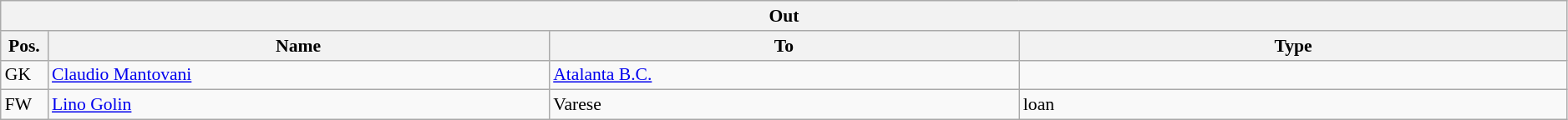<table class="wikitable" style="font-size:90%;width:99%;">
<tr>
<th colspan="4">Out</th>
</tr>
<tr>
<th width=3%>Pos.</th>
<th width=32%>Name</th>
<th width=30%>To</th>
<th width=35%>Type</th>
</tr>
<tr>
<td>GK</td>
<td><a href='#'>Claudio Mantovani</a></td>
<td><a href='#'>Atalanta B.C.</a></td>
<td></td>
</tr>
<tr>
<td>FW</td>
<td><a href='#'>Lino Golin</a></td>
<td>Varese</td>
<td>loan</td>
</tr>
</table>
